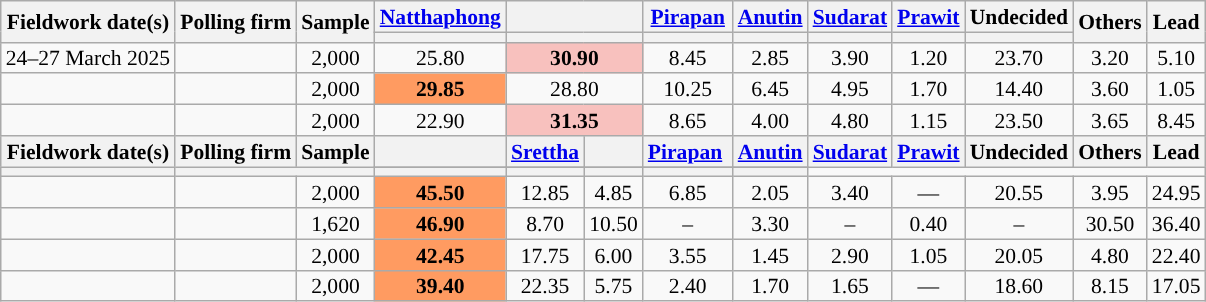<table class="wikitable" style="text-align:center;font-size:90%;line-height:14px">
<tr>
<th rowspan="2">Fieldwork date(s)</th>
<th rowspan="2">Polling firm</th>
<th rowspan="2">Sample</th>
<th><a href='#'>Natthaphong</a></th>
<th colspan="2"></th>
<th><a href='#'>Pirapan</a></th>
<th><a href='#'>Anutin</a></th>
<th><a href='#'>Sudarat</a></th>
<th><a href='#'>Prawit</a></th>
<th>Undecided</th>
<th rowspan="2">Others</th>
<th rowspan="2">Lead</th>
</tr>
<tr>
<th class="unsortable" style="color:inherit;background:"></th>
<th colspan="2" class="unsortable" style="color:inherit;background:"></th>
<th class="unsortable" style="color:inherit;background:"></th>
<th class="unsortable" style="color:inherit;background:"></th>
<th class="unsortable" style="color:inherit;background:"></th>
<th class="unsortable" style="color:inherit;background:"></th>
<th class="unsortable" style="color:inherit;background:"></th>
</tr>
<tr>
<td>24–27 March 2025</td>
<td></td>
<td>2,000</td>
<td>25.80</td>
<td colspan="2" style="background:#F8C1BE"><strong>30.90</strong></td>
<td>8.45</td>
<td>2.85</td>
<td>3.90</td>
<td>1.20</td>
<td>23.70</td>
<td>3.20</td>
<td style="background:">5.10</td>
</tr>
<tr>
<td></td>
<td></td>
<td>2,000</td>
<td style="background:#ff9b61"><strong>29.85</strong></td>
<td colspan="2">28.80</td>
<td>10.25</td>
<td>6.45</td>
<td>4.95</td>
<td>1.70</td>
<td>14.40</td>
<td>3.60</td>
<td style="background:">1.05</td>
</tr>
<tr>
<td></td>
<td></td>
<td>2,000</td>
<td>22.90</td>
<td colspan="2" style="background:#F8C1BE"><strong>31.35</strong></td>
<td>8.65</td>
<td>4.00</td>
<td>4.80</td>
<td>1.15</td>
<td>23.50</td>
<td>3.65</td>
<td style="background:">8.45</td>
</tr>
<tr>
<th rowspan="2">Fieldwork date(s)</th>
<th rowspan="2">Polling firm</th>
<th rowspan="2">Sample</th>
<th></th>
<th><a href='#'>Srettha</a></th>
<th></th>
<th><a href='#'>Pirapan</a> </th>
<th><a href='#'>Anutin</a></th>
<th><a href='#'>Sudarat</a></th>
<th><a href='#'>Prawit</a></th>
<th>Undecided</th>
<th rowspan="2">Others</th>
<th rowspan="2">Lead</th>
</tr>
<tr>
</tr>
<tr>
<th class="unsortable" style="color:inherit;background:"></th>
<th colspan="2" class="unsortable" style="color:inherit;background:"></th>
<th class="unsortable" style="color:inherit;background:"></th>
<th class="unsortable" style="color:inherit;background:"></th>
<th class="unsortable" style="color:inherit;background:"></th>
<th class="unsortable" style="color:inherit;background:"></th>
<th class="unsortable" style="color:inherit;background:"></th>
</tr>
<tr>
<td></td>
<td></td>
<td>2,000</td>
<td style="background:#ff9b61"><strong>45.50</strong></td>
<td>12.85</td>
<td>4.85</td>
<td>6.85</td>
<td>2.05</td>
<td>3.40</td>
<td>—</td>
<td>20.55</td>
<td>3.95</td>
<td style="background:">24.95</td>
</tr>
<tr>
<td></td>
<td></td>
<td>1,620</td>
<td style="background:#ff9b61"><strong>46.90</strong></td>
<td>8.70</td>
<td>10.50</td>
<td>–</td>
<td>3.30</td>
<td>–</td>
<td>0.40</td>
<td>–</td>
<td>30.50</td>
<td style="background:">36.40</td>
</tr>
<tr>
<td></td>
<td></td>
<td>2,000</td>
<td style="background:#ff9b61"><strong>42.45</strong></td>
<td>17.75</td>
<td>6.00</td>
<td>3.55</td>
<td>1.45</td>
<td>2.90</td>
<td>1.05</td>
<td>20.05</td>
<td>4.80</td>
<td style="background:">22.40</td>
</tr>
<tr>
<td></td>
<td></td>
<td>2,000</td>
<td style="background:#ff9b61"><strong>39.40</strong></td>
<td>22.35</td>
<td>5.75</td>
<td>2.40</td>
<td>1.70</td>
<td>1.65</td>
<td>—</td>
<td>18.60</td>
<td>8.15</td>
<td style="background:">17.05</td>
</tr>
</table>
